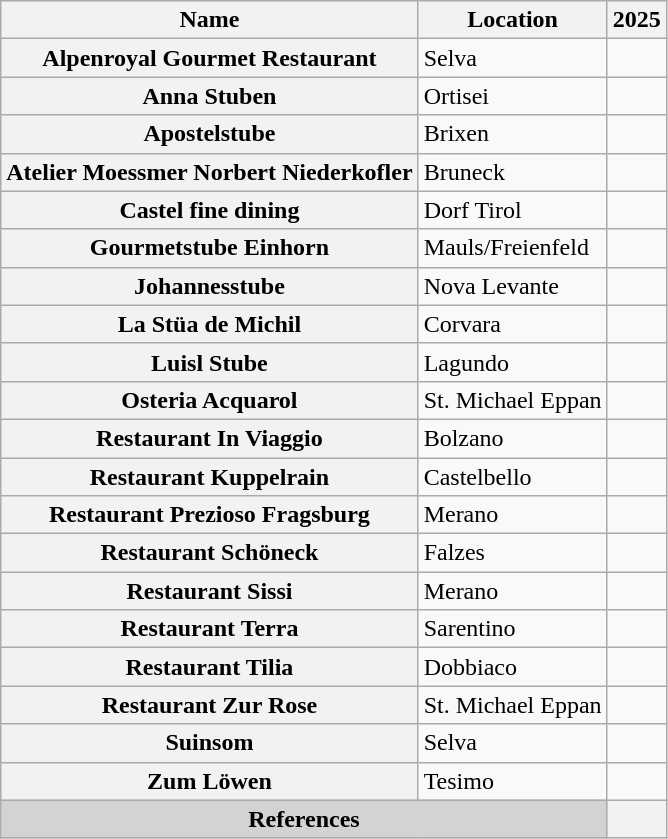<table class="wikitable sortable plainrowheaders" style="text-align:left;">
<tr>
<th scope="col">Name</th>
<th scope="col">Location</th>
<th scope="col">2025</th>
</tr>
<tr>
<th scope="row">Alpenroyal Gourmet Restaurant</th>
<td>Selva</td>
<td></td>
</tr>
<tr>
<th scope="row">Anna Stuben</th>
<td>Ortisei</td>
<td></td>
</tr>
<tr>
<th scope="row">Apostelstube</th>
<td>Brixen</td>
<td></td>
</tr>
<tr>
<th scope="row">Atelier Moessmer Norbert Niederkofler</th>
<td>Bruneck</td>
<td></td>
</tr>
<tr>
<th scope="row">Castel fine dining</th>
<td>Dorf Tirol</td>
<td></td>
</tr>
<tr>
<th scope="row">Gourmetstube Einhorn</th>
<td>Mauls/Freienfeld</td>
<td></td>
</tr>
<tr>
<th scope="row">Johannesstube</th>
<td>Nova Levante</td>
<td></td>
</tr>
<tr>
<th scope="row">La Stüa de Michil</th>
<td>Corvara</td>
<td></td>
</tr>
<tr>
<th scope="row">Luisl Stube</th>
<td>Lagundo</td>
<td></td>
</tr>
<tr>
<th scope="row">Osteria Acquarol</th>
<td>St. Michael Eppan</td>
<td></td>
</tr>
<tr>
<th scope="row">Restaurant In Viaggio</th>
<td>Bolzano</td>
<td></td>
</tr>
<tr>
<th scope="row">Restaurant Kuppelrain</th>
<td>Castelbello</td>
<td></td>
</tr>
<tr>
<th scope="row">Restaurant Prezioso Fragsburg</th>
<td>Merano</td>
<td></td>
</tr>
<tr>
<th scope="row">Restaurant Schöneck</th>
<td>Falzes</td>
<td></td>
</tr>
<tr>
<th scope="row">Restaurant Sissi</th>
<td>Merano</td>
<td></td>
</tr>
<tr>
<th scope="row">Restaurant Terra</th>
<td>Sarentino</td>
<td></td>
</tr>
<tr>
<th scope="row">Restaurant Tilia</th>
<td>Dobbiaco</td>
<td></td>
</tr>
<tr>
<th scope="row">Restaurant Zur Rose</th>
<td>St. Michael Eppan</td>
<td></td>
</tr>
<tr>
<th scope="row">Suinsom</th>
<td>Selva</td>
<td></td>
</tr>
<tr>
<th scope="row">Zum Löwen</th>
<td>Tesimo</td>
<td></td>
</tr>
<tr>
<th colspan="2" style="text-align: center;background: lightgray;">References</th>
<th></th>
</tr>
</table>
